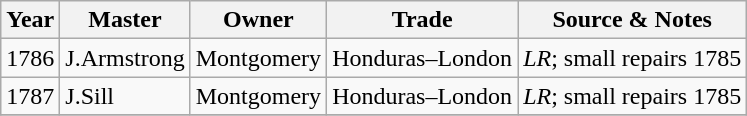<table class=" wikitable">
<tr>
<th>Year</th>
<th>Master</th>
<th>Owner</th>
<th>Trade</th>
<th>Source & Notes</th>
</tr>
<tr>
<td>1786</td>
<td>J.Armstrong</td>
<td>Montgomery</td>
<td>Honduras–London</td>
<td><em>LR</em>; small repairs 1785</td>
</tr>
<tr>
<td>1787</td>
<td>J.Sill</td>
<td>Montgomery</td>
<td>Honduras–London</td>
<td><em>LR</em>; small repairs 1785</td>
</tr>
<tr>
</tr>
</table>
